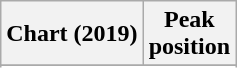<table class="wikitable sortable plainrowheaders" style="text-align:center">
<tr>
<th scope="col">Chart (2019)</th>
<th scope="col">Peak<br>position</th>
</tr>
<tr>
</tr>
<tr>
</tr>
<tr>
</tr>
</table>
